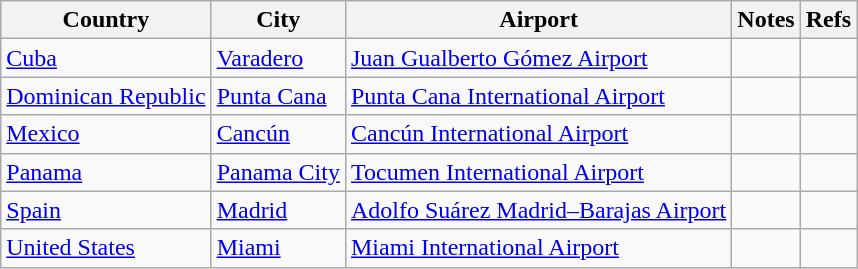<table class="sortable wikitable">
<tr>
<th>Country</th>
<th>City</th>
<th>Airport</th>
<th>Notes</th>
<th>Refs</th>
</tr>
<tr>
<td><a href='#'>Cuba</a></td>
<td><a href='#'>Varadero</a></td>
<td><a href='#'>Juan Gualberto Gómez Airport</a></td>
<td></td>
<td align=center></td>
</tr>
<tr>
<td><a href='#'>Dominican Republic</a></td>
<td><a href='#'>Punta Cana</a></td>
<td><a href='#'>Punta Cana International Airport</a></td>
<td></td>
<td align=center></td>
</tr>
<tr>
<td><a href='#'>Mexico</a></td>
<td><a href='#'>Cancún</a></td>
<td><a href='#'>Cancún International Airport</a></td>
<td></td>
<td align=center></td>
</tr>
<tr>
<td><a href='#'>Panama</a></td>
<td><a href='#'>Panama City</a></td>
<td><a href='#'>Tocumen International Airport</a></td>
<td></td>
<td align=center></td>
</tr>
<tr>
<td><a href='#'>Spain</a></td>
<td><a href='#'>Madrid</a></td>
<td><a href='#'>Adolfo Suárez Madrid–Barajas Airport</a></td>
<td></td>
<td align=center></td>
</tr>
<tr>
<td><a href='#'>United States</a></td>
<td><a href='#'>Miami</a></td>
<td><a href='#'>Miami International Airport</a></td>
<td></td>
<td align=center></td>
</tr>
</table>
